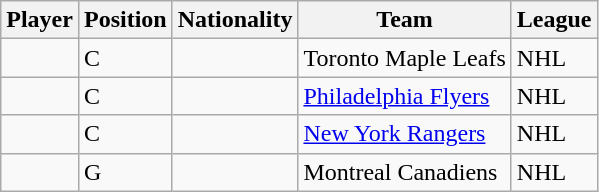<table class="wikitable sortable">
<tr>
<th colspan=1>Player</th>
<th colspan=1>Position</th>
<th colspan=1>Nationality</th>
<th colspan=1>Team</th>
<th colspan=1>League</th>
</tr>
<tr>
<td></td>
<td>C</td>
<td></td>
<td>Toronto Maple Leafs</td>
<td>NHL</td>
</tr>
<tr>
<td></td>
<td>C</td>
<td></td>
<td><a href='#'>Philadelphia Flyers</a></td>
<td>NHL</td>
</tr>
<tr>
<td></td>
<td>C</td>
<td></td>
<td><a href='#'>New York Rangers</a></td>
<td>NHL</td>
</tr>
<tr>
<td></td>
<td>G</td>
<td></td>
<td>Montreal Canadiens</td>
<td>NHL</td>
</tr>
</table>
